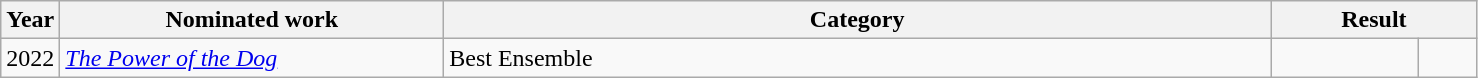<table class=wikitable>
<tr>
<th width=4%>Year</th>
<th width=26%>Nominated work</th>
<th width=56%>Category</th>
<th width=14% colspan=2>Result</th>
</tr>
<tr>
<td>2022</td>
<td><em><a href='#'>The Power of the Dog</a></em></td>
<td>Best Ensemble</td>
<td></td>
<td width=4% align=center></td>
</tr>
</table>
